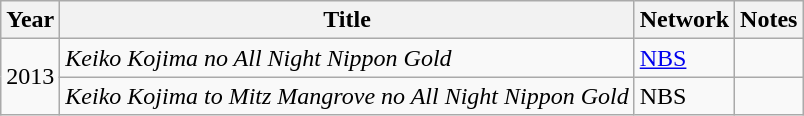<table class="wikitable">
<tr>
<th>Year</th>
<th>Title</th>
<th>Network</th>
<th>Notes</th>
</tr>
<tr>
<td rowspan="2">2013</td>
<td><em>Keiko Kojima no All Night Nippon Gold</em></td>
<td><a href='#'>NBS</a></td>
<td></td>
</tr>
<tr>
<td><em>Keiko Kojima to Mitz Mangrove no All Night Nippon Gold</em></td>
<td>NBS</td>
<td></td>
</tr>
</table>
